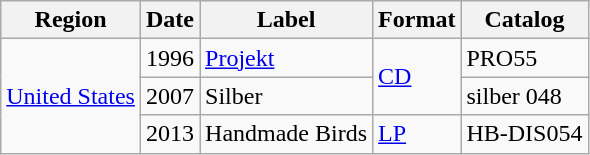<table class="wikitable">
<tr>
<th>Region</th>
<th>Date</th>
<th>Label</th>
<th>Format</th>
<th>Catalog</th>
</tr>
<tr>
<td rowspan="3"><a href='#'>United States</a></td>
<td>1996</td>
<td><a href='#'>Projekt</a></td>
<td rowspan="2"><a href='#'>CD</a></td>
<td>PRO55</td>
</tr>
<tr>
<td>2007</td>
<td>Silber</td>
<td>silber 048</td>
</tr>
<tr>
<td>2013</td>
<td>Handmade Birds</td>
<td><a href='#'>LP</a></td>
<td>HB-DIS054</td>
</tr>
</table>
